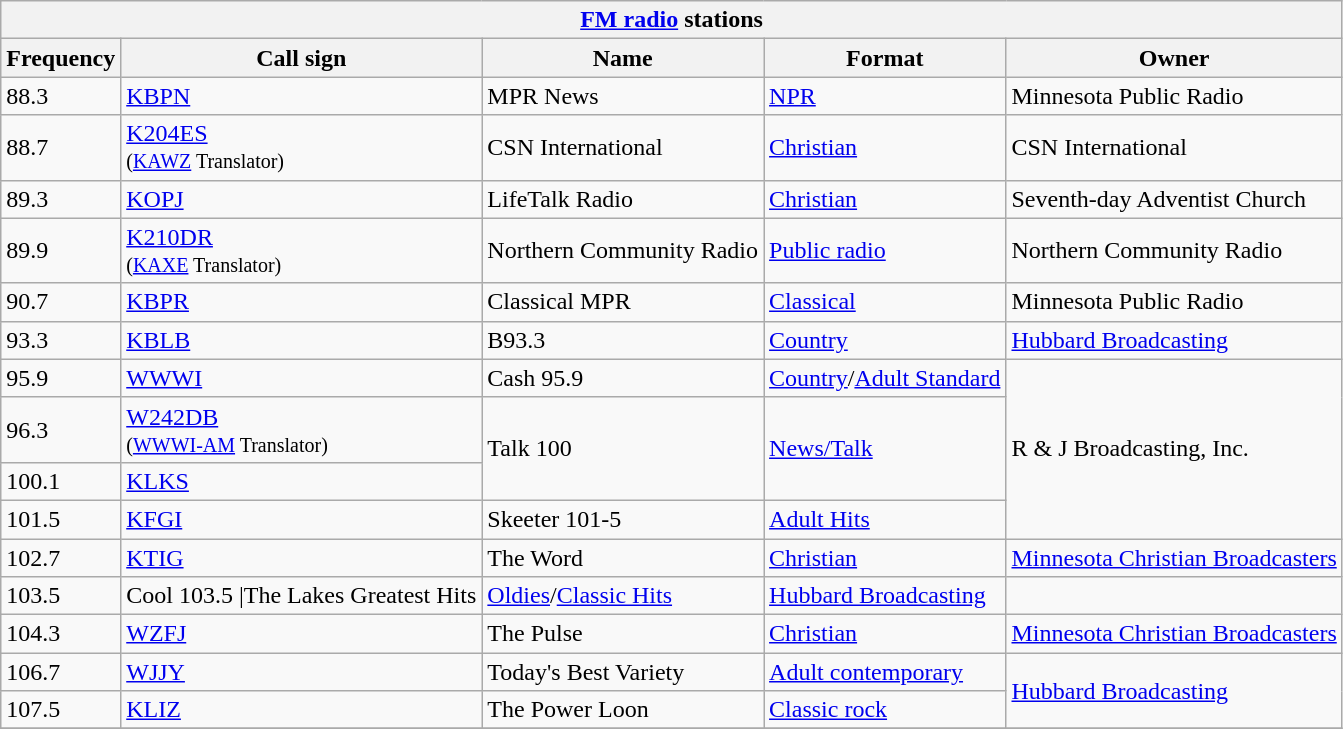<table class="wikitable">
<tr>
<th align="center" colspan="5"><strong><a href='#'>FM radio</a> stations</strong></th>
</tr>
<tr>
<th>Frequency</th>
<th>Call sign</th>
<th>Name</th>
<th>Format</th>
<th>Owner</th>
</tr>
<tr>
<td>88.3</td>
<td><a href='#'>KBPN</a></td>
<td>MPR News</td>
<td><a href='#'>NPR</a></td>
<td>Minnesota Public Radio</td>
</tr>
<tr>
<td>88.7</td>
<td><a href='#'>K204ES</a><br><small>(<a href='#'>KAWZ</a> Translator)</small></td>
<td>CSN International</td>
<td><a href='#'>Christian</a></td>
<td>CSN International</td>
</tr>
<tr>
<td>89.3</td>
<td><a href='#'>KOPJ</a></td>
<td>LifeTalk Radio</td>
<td><a href='#'>Christian</a></td>
<td>Seventh-day Adventist Church</td>
</tr>
<tr>
<td>89.9</td>
<td><a href='#'>K210DR</a><br><small>(<a href='#'>KAXE</a> Translator)</small></td>
<td>Northern Community Radio</td>
<td><a href='#'>Public radio</a></td>
<td>Northern Community Radio</td>
</tr>
<tr>
<td>90.7</td>
<td><a href='#'>KBPR</a></td>
<td>Classical MPR</td>
<td><a href='#'>Classical</a></td>
<td>Minnesota Public Radio</td>
</tr>
<tr>
<td>93.3</td>
<td><a href='#'>KBLB</a></td>
<td>B93.3</td>
<td><a href='#'>Country</a></td>
<td><a href='#'>Hubbard Broadcasting</a></td>
</tr>
<tr>
<td>95.9</td>
<td><a href='#'>WWWI</a></td>
<td>Cash 95.9</td>
<td><a href='#'>Country</a>/<a href='#'>Adult Standard</a></td>
<td rowspan=4>R & J Broadcasting, Inc.</td>
</tr>
<tr>
<td>96.3</td>
<td><a href='#'>W242DB</a><br><small>(<a href='#'>WWWI-AM</a> Translator)</small></td>
<td rowspan=2>Talk 100</td>
<td rowspan=2><a href='#'>News/Talk</a></td>
</tr>
<tr>
<td>100.1</td>
<td><a href='#'>KLKS</a></td>
</tr>
<tr>
<td>101.5</td>
<td><a href='#'>KFGI</a></td>
<td>Skeeter 101-5</td>
<td><a href='#'>Adult Hits</a></td>
</tr>
<tr>
<td>102.7</td>
<td><a href='#'>KTIG</a></td>
<td>The Word</td>
<td><a href='#'>Christian</a></td>
<td><a href='#'>Minnesota Christian Broadcasters</a></td>
</tr>
<tr>
<td>103.5</td>
<td>Cool 103.5 |The Lakes Greatest Hits</td>
<td><a href='#'>Oldies</a>/<a href='#'>Classic Hits</a></td>
<td><a href='#'>Hubbard Broadcasting</a></td>
</tr>
<tr>
<td>104.3</td>
<td><a href='#'>WZFJ</a></td>
<td>The Pulse</td>
<td><a href='#'>Christian</a></td>
<td><a href='#'>Minnesota Christian Broadcasters</a></td>
</tr>
<tr>
<td>106.7</td>
<td><a href='#'>WJJY</a></td>
<td>Today's Best Variety</td>
<td><a href='#'>Adult contemporary</a></td>
<td rowspan=2><a href='#'>Hubbard Broadcasting</a></td>
</tr>
<tr>
<td>107.5</td>
<td><a href='#'>KLIZ</a></td>
<td>The Power Loon</td>
<td><a href='#'>Classic rock</a></td>
</tr>
<tr>
</tr>
</table>
